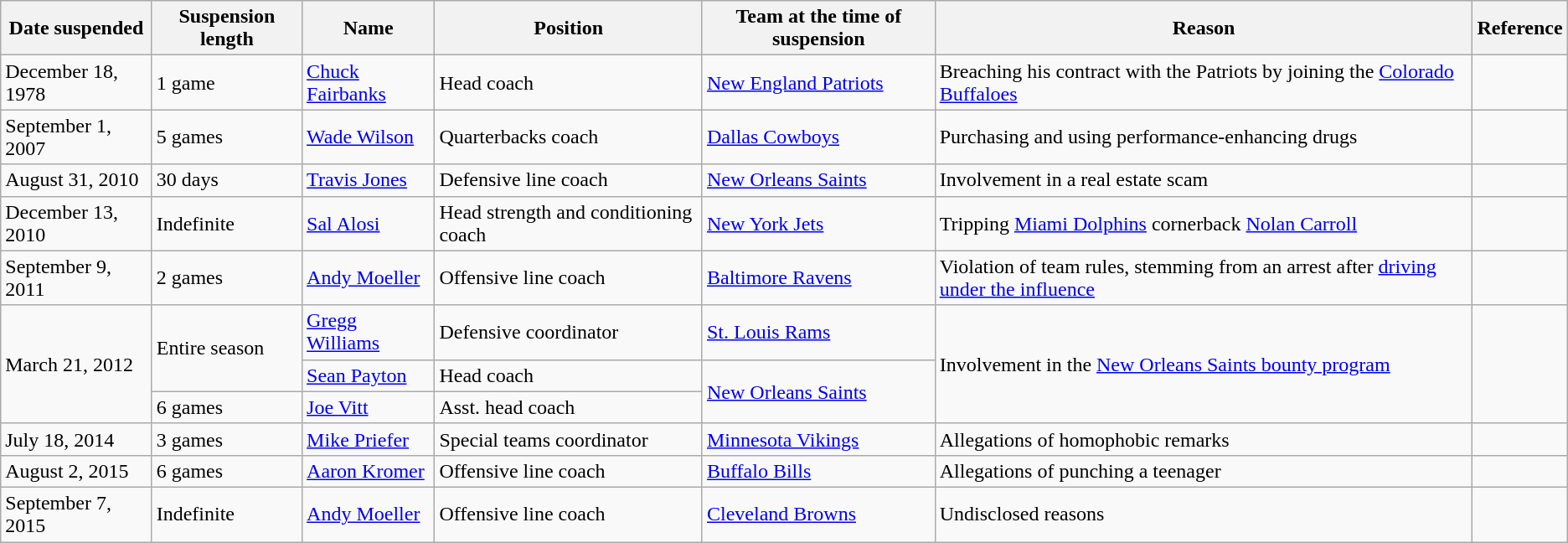<table class="wikitable sortable" width="auto">
<tr>
<th>Date suspended</th>
<th>Suspension length</th>
<th>Name</th>
<th>Position</th>
<th>Team at the time of suspension</th>
<th>Reason</th>
<th>Reference</th>
</tr>
<tr>
<td>December 18, 1978</td>
<td>1 game</td>
<td><a href='#'>Chuck Fairbanks</a></td>
<td>Head coach</td>
<td><a href='#'>New England Patriots</a></td>
<td>Breaching his contract with the Patriots by joining the <a href='#'>Colorado Buffaloes</a></td>
<td></td>
</tr>
<tr>
<td>September 1, 2007</td>
<td>5 games</td>
<td><a href='#'>Wade Wilson</a></td>
<td>Quarterbacks coach</td>
<td><a href='#'>Dallas Cowboys</a></td>
<td>Purchasing and using performance-enhancing drugs</td>
<td></td>
</tr>
<tr>
<td>August 31, 2010</td>
<td>30 days</td>
<td><a href='#'>Travis Jones</a></td>
<td>Defensive line coach</td>
<td><a href='#'>New Orleans Saints</a></td>
<td>Involvement in a real estate scam</td>
<td></td>
</tr>
<tr>
<td>December 13, 2010</td>
<td>Indefinite</td>
<td><a href='#'>Sal Alosi</a></td>
<td>Head strength and conditioning coach</td>
<td><a href='#'>New York Jets</a></td>
<td>Tripping <a href='#'>Miami Dolphins</a> cornerback <a href='#'>Nolan Carroll</a></td>
<td></td>
</tr>
<tr>
<td>September 9, 2011</td>
<td>2 games</td>
<td><a href='#'>Andy Moeller</a></td>
<td>Offensive line coach</td>
<td><a href='#'>Baltimore Ravens</a></td>
<td>Violation of team rules, stemming from an arrest after <a href='#'>driving under the influence</a></td>
<td></td>
</tr>
<tr>
<td rowspan="3">March 21, 2012</td>
<td rowspan="2">Entire  season</td>
<td><a href='#'>Gregg Williams</a></td>
<td>Defensive coordinator</td>
<td><a href='#'>St. Louis Rams</a></td>
<td rowspan="3">Involvement in the <a href='#'>New Orleans Saints bounty program</a></td>
<td rowspan="3"></td>
</tr>
<tr>
<td><a href='#'>Sean Payton</a></td>
<td>Head coach</td>
<td rowspan="2"><a href='#'>New Orleans Saints</a></td>
</tr>
<tr>
<td>6 games</td>
<td><a href='#'>Joe Vitt</a></td>
<td>Asst. head coach</td>
</tr>
<tr>
<td>July 18, 2014</td>
<td>3 games</td>
<td><a href='#'>Mike Priefer</a></td>
<td>Special teams coordinator</td>
<td><a href='#'>Minnesota Vikings</a></td>
<td>Allegations of homophobic remarks</td>
<td></td>
</tr>
<tr>
<td>August 2, 2015</td>
<td>6 games</td>
<td><a href='#'>Aaron Kromer</a></td>
<td>Offensive line coach</td>
<td><a href='#'>Buffalo Bills</a></td>
<td>Allegations of punching a teenager</td>
<td></td>
</tr>
<tr>
<td>September 7, 2015</td>
<td>Indefinite</td>
<td><a href='#'>Andy Moeller</a></td>
<td>Offensive line coach</td>
<td><a href='#'>Cleveland Browns</a></td>
<td>Undisclosed reasons</td>
<td></td>
</tr>
</table>
